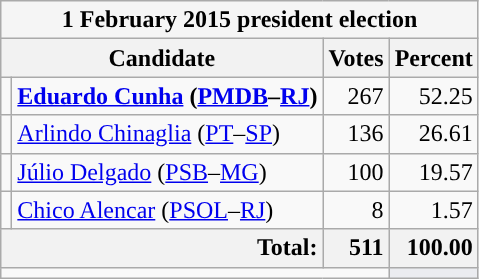<table class="wikitable">
<tr>
<th colspan=5 style="background:#F5F5F5">1 February 2015 president election</th>
</tr>
<tr>
<th colspan=2>Candidate</th>
<th>Votes</th>
<th>Percent</th>
</tr>
<tr>
<td style="background-color:"></td>
<td><strong><a href='#'>Eduardo Cunha</a> (<a href='#'>PMDB</a>–<a href='#'>RJ</a>)</strong> </td>
<td style="text-align:right">267</td>
<td style="text-align:right">52.25</td>
</tr>
<tr>
<td style="background-color:"></td>
<td><a href='#'>Arlindo Chinaglia</a> (<a href='#'>PT</a>–<a href='#'>SP</a>)</td>
<td style="text-align:right">136</td>
<td style="text-align:right">26.61</td>
</tr>
<tr>
<td style="background-color:"></td>
<td><a href='#'>Júlio Delgado</a> (<a href='#'>PSB</a>–<a href='#'>MG</a>)</td>
<td style="text-align:right">100</td>
<td style="text-align:right">19.57</td>
</tr>
<tr>
<td style="background-color:"></td>
<td><a href='#'>Chico Alencar</a> (<a href='#'>PSOL</a>–<a href='#'>RJ</a>)</td>
<td style="text-align:right">8</td>
<td style="text-align:right">1.57</td>
</tr>
<tr>
<th colspan=2 style="text-align:right">Total:</th>
<th style="text-align:right">511</th>
<th style="text-align:right">100.00</th>
</tr>
<tr>
<td colspan=3></td>
<td style="background:#EBECF0" rowspan=2></td>
</tr>
</table>
